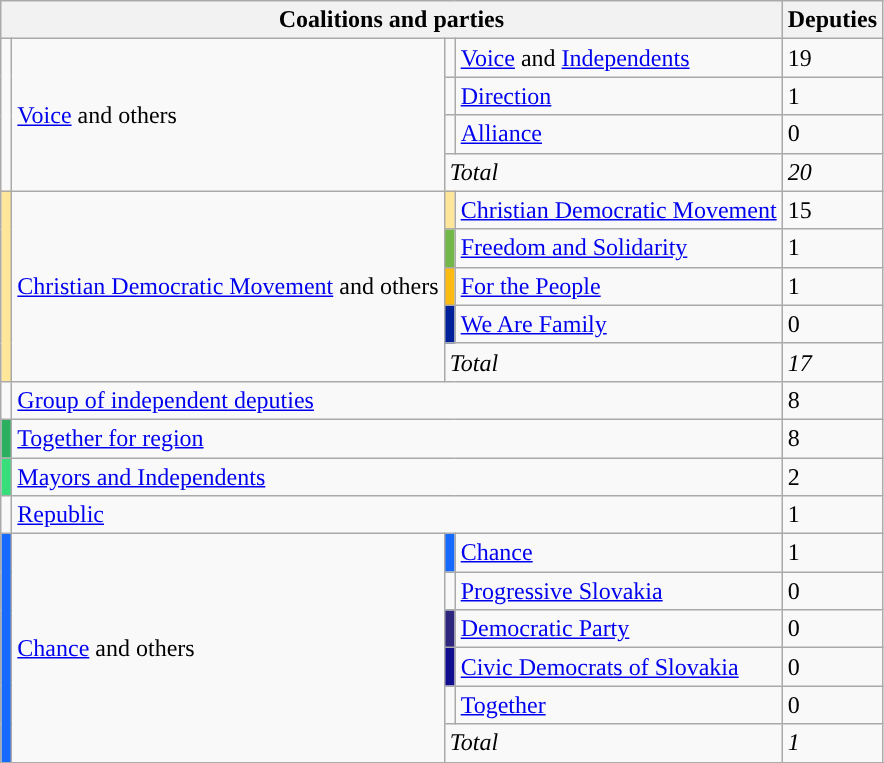<table class="wikitable" style="text-align:left">
<tr>
<th colspan="4" rowspan="1">Coalitions and parties</th>
<th colspan="2">Deputies</th>
</tr>
<tr>
<td rowspan="4" style="background:"></td>
<td rowspan="4"><a href='#'>Voice</a> and others</td>
<td style="color:inherit;background:"></td>
<td><a href='#'>Voice</a> and <a href='#'>Independents</a></td>
<td>19</td>
</tr>
<tr>
<td style="color:inherit;background:"></td>
<td><a href='#'>Direction</a></td>
<td>1</td>
</tr>
<tr>
<td style="color:inherit;background:"></td>
<td><a href='#'>Alliance</a></td>
<td>0</td>
</tr>
<tr>
<td colspan="2"><em>Total</em></td>
<td><em>20</em></td>
</tr>
<tr>
<td rowspan="5" style="background:#ffe699;"></td>
<td rowspan="5"><a href='#'>Christian Democratic Movement</a> and others</td>
<td style="background:#ffe699;"></td>
<td><a href='#'>Christian Democratic Movement</a></td>
<td>15</td>
</tr>
<tr>
<td style="background:#72b849;"></td>
<td><a href='#'>Freedom and Solidarity</a></td>
<td>1</td>
</tr>
<tr>
<td style="background:#fdbb12;"></td>
<td><a href='#'>For the People</a></td>
<td>1</td>
</tr>
<tr>
<td style="background:#002199;"></td>
<td><a href='#'>We Are Family</a></td>
<td>0</td>
</tr>
<tr>
<td colspan="2"><em>Total</em></td>
<td><em>17</em></td>
</tr>
<tr>
<td rowspan="1" style="background:"></td>
<td colspan="3" rowspan="1"><a href='#'>Group of independent deputies</a></td>
<td>8</td>
</tr>
<tr>
<td rowspan="1" style="background:#2cb05f;"></td>
<td colspan="3" rowspan="1"><a href='#'>Together for region</a></td>
<td>8</td>
</tr>
<tr>
<td rowspan="1" style="background:#37de7a;"></td>
<td colspan="3" rowspan="1"><a href='#'>Mayors and Independents</a></td>
<td>2</td>
</tr>
<tr>
<td rowspan="1" style="background:"></td>
<td colspan="3" rowspan="1"><a href='#'>Republic</a></td>
<td>1</td>
</tr>
<tr>
<td rowspan="6" style="background:#176AFF;"></td>
<td rowspan="6"><a href='#'>Chance</a> and others</td>
<td style="background:#176aff;"></td>
<td><a href='#'>Chance</a></td>
<td>1</td>
</tr>
<tr>
<td style="color:inherit;background:"></td>
<td><a href='#'>Progressive Slovakia</a></td>
<td>0</td>
</tr>
<tr>
<td style="background:#2f267d;"></td>
<td><a href='#'>Democratic Party</a></td>
<td>0</td>
</tr>
<tr>
<td style="background:#100e8e;"></td>
<td><a href='#'>Civic Democrats of Slovakia</a></td>
<td>0</td>
</tr>
<tr>
<td style="color:inherit;background:"></td>
<td><a href='#'>Together</a></td>
<td>0</td>
</tr>
<tr>
<td colspan="2"><em>Total</em></td>
<td><em>1</em></td>
</tr>
<tr>
</tr>
</table>
